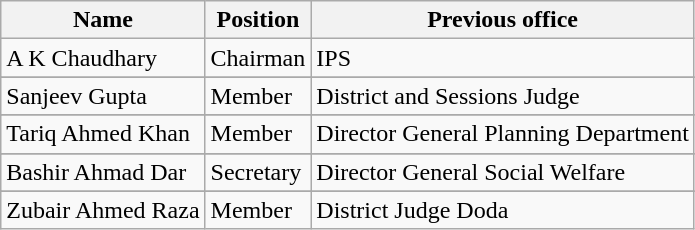<table class="wikitable">
<tr>
<th>Name</th>
<th>Position</th>
<th>Previous office</th>
</tr>
<tr>
<td>A K Chaudhary</td>
<td>Chairman</td>
<td>IPS</td>
</tr>
<tr Retired IAS>
</tr>
<tr>
<td>Sanjeev Gupta</td>
<td>Member</td>
<td>District and Sessions Judge</td>
</tr>
<tr>
</tr>
<tr>
<td>Tariq Ahmed Khan</td>
<td>Member</td>
<td>Director General Planning Department</td>
</tr>
<tr>
</tr>
<tr>
<td>Bashir Ahmad Dar</td>
<td>Secretary</td>
<td>Director General Social Welfare</td>
</tr>
<tr>
</tr>
<tr>
<td>Zubair Ahmed Raza</td>
<td>Member</td>
<td>District Judge Doda</td>
</tr>
</table>
